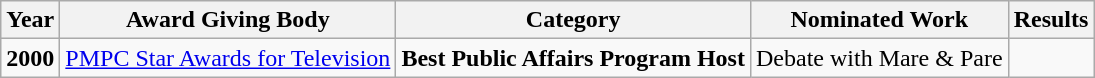<table class="wikitable">
<tr>
<th>Year</th>
<th>Award Giving Body</th>
<th>Category</th>
<th>Nominated Work</th>
<th>Results</th>
</tr>
<tr>
<td><strong>2000</strong></td>
<td><a href='#'>PMPC Star Awards for Television</a></td>
<td><strong>Best Public Affairs Program Host</strong></td>
<td align=center>Debate with Mare & Pare</td>
<td></td>
</tr>
</table>
